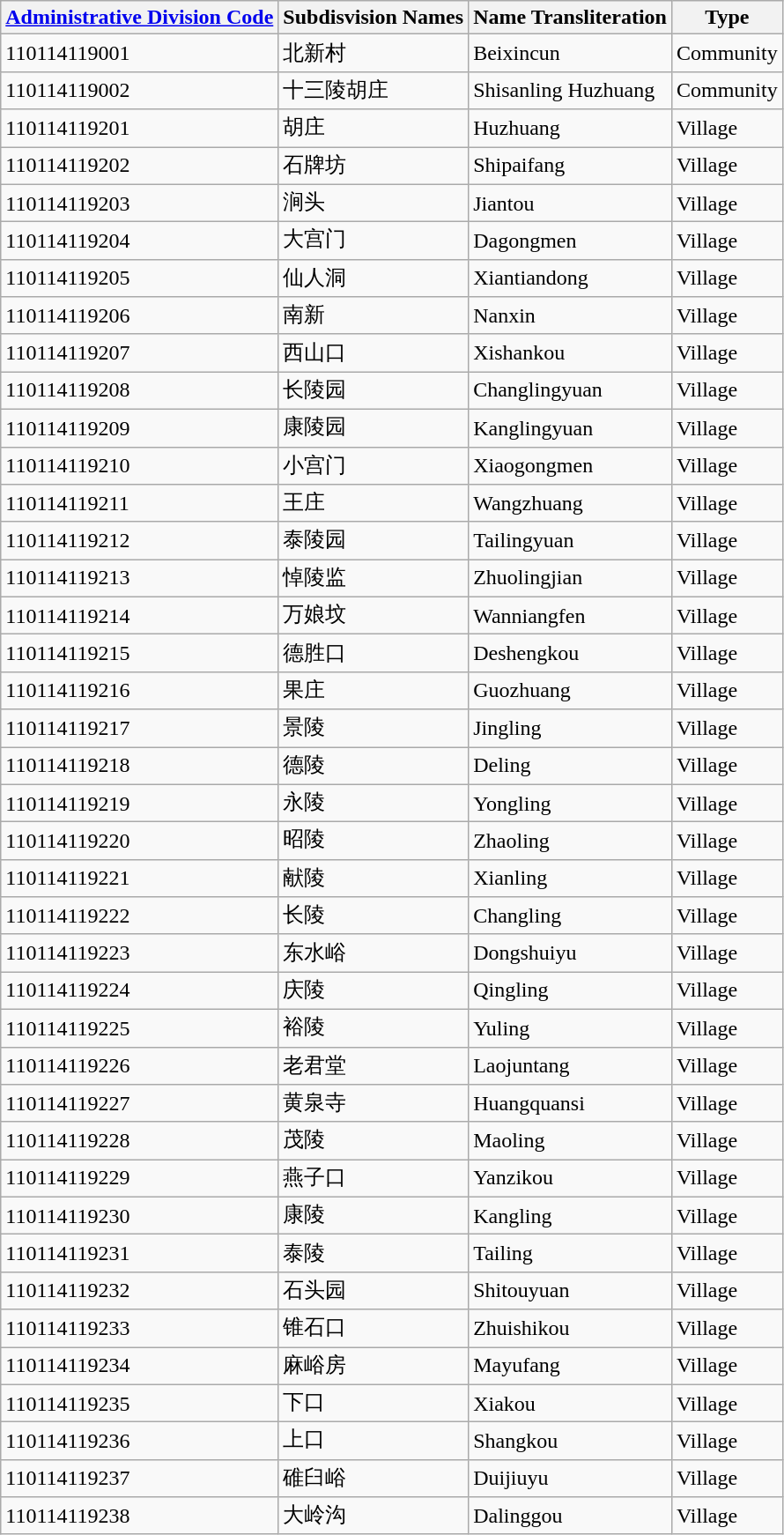<table class="wikitable sortable">
<tr>
<th><a href='#'>Administrative Division Code</a></th>
<th>Subdisvision Names</th>
<th>Name Transliteration</th>
<th>Type</th>
</tr>
<tr>
<td>110114119001</td>
<td>北新村</td>
<td>Beixincun</td>
<td>Community</td>
</tr>
<tr>
<td>110114119002</td>
<td>十三陵胡庄</td>
<td>Shisanling Huzhuang</td>
<td>Community</td>
</tr>
<tr>
<td>110114119201</td>
<td>胡庄</td>
<td>Huzhuang</td>
<td>Village</td>
</tr>
<tr>
<td>110114119202</td>
<td>石牌坊</td>
<td>Shipaifang</td>
<td>Village</td>
</tr>
<tr>
<td>110114119203</td>
<td>涧头</td>
<td>Jiantou</td>
<td>Village</td>
</tr>
<tr>
<td>110114119204</td>
<td>大宫门</td>
<td>Dagongmen</td>
<td>Village</td>
</tr>
<tr>
<td>110114119205</td>
<td>仙人洞</td>
<td>Xiantiandong</td>
<td>Village</td>
</tr>
<tr>
<td>110114119206</td>
<td>南新</td>
<td>Nanxin</td>
<td>Village</td>
</tr>
<tr>
<td>110114119207</td>
<td>西山口</td>
<td>Xishankou</td>
<td>Village</td>
</tr>
<tr>
<td>110114119208</td>
<td>长陵园</td>
<td>Changlingyuan</td>
<td>Village</td>
</tr>
<tr>
<td>110114119209</td>
<td>康陵园</td>
<td>Kanglingyuan</td>
<td>Village</td>
</tr>
<tr>
<td>110114119210</td>
<td>小宫门</td>
<td>Xiaogongmen</td>
<td>Village</td>
</tr>
<tr>
<td>110114119211</td>
<td>王庄</td>
<td>Wangzhuang</td>
<td>Village</td>
</tr>
<tr>
<td>110114119212</td>
<td>泰陵园</td>
<td>Tailingyuan</td>
<td>Village</td>
</tr>
<tr>
<td>110114119213</td>
<td>悼陵监</td>
<td>Zhuolingjian</td>
<td>Village</td>
</tr>
<tr>
<td>110114119214</td>
<td>万娘坟</td>
<td>Wanniangfen</td>
<td>Village</td>
</tr>
<tr>
<td>110114119215</td>
<td>德胜口</td>
<td>Deshengkou</td>
<td>Village</td>
</tr>
<tr>
<td>110114119216</td>
<td>果庄</td>
<td>Guozhuang</td>
<td>Village</td>
</tr>
<tr>
<td>110114119217</td>
<td>景陵</td>
<td>Jingling</td>
<td>Village</td>
</tr>
<tr>
<td>110114119218</td>
<td>德陵</td>
<td>Deling</td>
<td>Village</td>
</tr>
<tr>
<td>110114119219</td>
<td>永陵</td>
<td>Yongling</td>
<td>Village</td>
</tr>
<tr>
<td>110114119220</td>
<td>昭陵</td>
<td>Zhaoling</td>
<td>Village</td>
</tr>
<tr>
<td>110114119221</td>
<td>献陵</td>
<td>Xianling</td>
<td>Village</td>
</tr>
<tr>
<td>110114119222</td>
<td>长陵</td>
<td>Changling</td>
<td>Village</td>
</tr>
<tr>
<td>110114119223</td>
<td>东水峪</td>
<td>Dongshuiyu</td>
<td>Village</td>
</tr>
<tr>
<td>110114119224</td>
<td>庆陵</td>
<td>Qingling</td>
<td>Village</td>
</tr>
<tr>
<td>110114119225</td>
<td>裕陵</td>
<td>Yuling</td>
<td>Village</td>
</tr>
<tr>
<td>110114119226</td>
<td>老君堂</td>
<td>Laojuntang</td>
<td>Village</td>
</tr>
<tr>
<td>110114119227</td>
<td>黄泉寺</td>
<td>Huangquansi</td>
<td>Village</td>
</tr>
<tr>
<td>110114119228</td>
<td>茂陵</td>
<td>Maoling</td>
<td>Village</td>
</tr>
<tr>
<td>110114119229</td>
<td>燕子口</td>
<td>Yanzikou</td>
<td>Village</td>
</tr>
<tr>
<td>110114119230</td>
<td>康陵</td>
<td>Kangling</td>
<td>Village</td>
</tr>
<tr>
<td>110114119231</td>
<td>泰陵</td>
<td>Tailing</td>
<td>Village</td>
</tr>
<tr>
<td>110114119232</td>
<td>石头园</td>
<td>Shitouyuan</td>
<td>Village</td>
</tr>
<tr>
<td>110114119233</td>
<td>锥石口</td>
<td>Zhuishikou</td>
<td>Village</td>
</tr>
<tr>
<td>110114119234</td>
<td>麻峪房</td>
<td>Mayufang</td>
<td>Village</td>
</tr>
<tr>
<td>110114119235</td>
<td>下口</td>
<td>Xiakou</td>
<td>Village</td>
</tr>
<tr>
<td>110114119236</td>
<td>上口</td>
<td>Shangkou</td>
<td>Village</td>
</tr>
<tr>
<td>110114119237</td>
<td>碓臼峪</td>
<td>Duijiuyu</td>
<td>Village</td>
</tr>
<tr>
<td>110114119238</td>
<td>大岭沟</td>
<td>Dalinggou</td>
<td>Village</td>
</tr>
</table>
